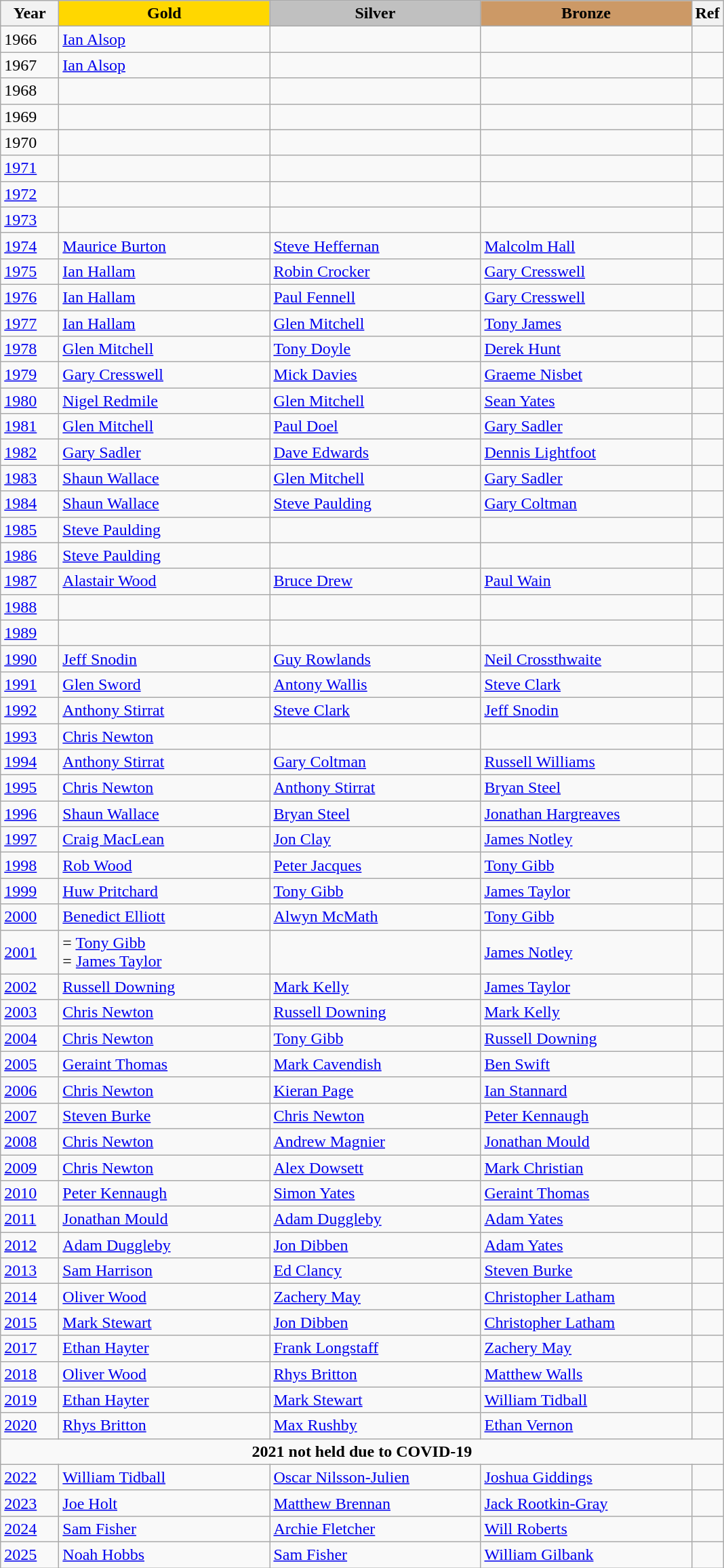<table class="wikitable" style="font-size: 100%">
<tr>
<th width=50>Year</th>
<th width=200 style="background-color: gold;">Gold</th>
<th width=200 style="background-color: silver;">Silver</th>
<th width=200 style="background-color: #cc9966;">Bronze</th>
<th width=20>Ref</th>
</tr>
<tr>
<td>1966</td>
<td><a href='#'>Ian Alsop</a></td>
<td></td>
<td></td>
<td></td>
</tr>
<tr>
<td>1967</td>
<td><a href='#'>Ian Alsop</a></td>
<td></td>
<td></td>
<td></td>
</tr>
<tr>
<td>1968</td>
<td></td>
<td></td>
<td></td>
<td></td>
</tr>
<tr>
<td>1969</td>
<td></td>
<td></td>
<td></td>
<td></td>
</tr>
<tr>
<td>1970</td>
<td></td>
<td></td>
<td></td>
<td></td>
</tr>
<tr>
<td><a href='#'>1971</a></td>
<td></td>
<td></td>
<td></td>
<td></td>
</tr>
<tr>
<td><a href='#'>1972</a></td>
<td></td>
<td></td>
<td></td>
<td></td>
</tr>
<tr>
<td><a href='#'>1973</a></td>
<td></td>
<td></td>
<td></td>
<td></td>
</tr>
<tr>
<td><a href='#'>1974</a></td>
<td><a href='#'>Maurice Burton</a></td>
<td><a href='#'>Steve Heffernan</a></td>
<td><a href='#'>Malcolm Hall</a></td>
<td></td>
</tr>
<tr>
<td><a href='#'>1975</a></td>
<td><a href='#'>Ian Hallam</a></td>
<td><a href='#'>Robin Crocker</a></td>
<td><a href='#'>Gary Cresswell</a></td>
<td></td>
</tr>
<tr>
<td><a href='#'>1976</a></td>
<td><a href='#'>Ian Hallam</a></td>
<td><a href='#'>Paul Fennell</a></td>
<td><a href='#'>Gary Cresswell</a></td>
<td></td>
</tr>
<tr>
<td><a href='#'>1977</a></td>
<td><a href='#'>Ian Hallam</a></td>
<td><a href='#'>Glen Mitchell</a></td>
<td><a href='#'>Tony James</a></td>
<td></td>
</tr>
<tr>
<td><a href='#'>1978</a></td>
<td><a href='#'>Glen Mitchell</a></td>
<td><a href='#'>Tony Doyle</a></td>
<td><a href='#'>Derek Hunt</a></td>
<td></td>
</tr>
<tr>
<td><a href='#'>1979</a></td>
<td><a href='#'>Gary Cresswell</a></td>
<td><a href='#'>Mick Davies</a></td>
<td><a href='#'>Graeme Nisbet</a></td>
<td></td>
</tr>
<tr>
<td><a href='#'>1980</a></td>
<td><a href='#'>Nigel Redmile</a></td>
<td><a href='#'>Glen Mitchell</a></td>
<td><a href='#'>Sean Yates</a></td>
<td></td>
</tr>
<tr>
<td><a href='#'>1981</a></td>
<td><a href='#'>Glen Mitchell</a></td>
<td><a href='#'>Paul Doel</a></td>
<td><a href='#'>Gary Sadler</a></td>
<td></td>
</tr>
<tr>
<td><a href='#'>1982</a></td>
<td><a href='#'>Gary Sadler</a></td>
<td><a href='#'>Dave Edwards</a></td>
<td><a href='#'>Dennis Lightfoot</a></td>
<td></td>
</tr>
<tr>
<td><a href='#'>1983</a></td>
<td><a href='#'>Shaun Wallace</a></td>
<td><a href='#'>Glen Mitchell</a></td>
<td><a href='#'>Gary Sadler</a></td>
<td></td>
</tr>
<tr>
<td><a href='#'>1984</a></td>
<td><a href='#'>Shaun Wallace</a></td>
<td><a href='#'>Steve Paulding</a></td>
<td><a href='#'>Gary Coltman</a></td>
<td></td>
</tr>
<tr>
<td><a href='#'>1985</a></td>
<td><a href='#'>Steve Paulding</a></td>
<td></td>
<td></td>
<td></td>
</tr>
<tr>
<td><a href='#'>1986</a></td>
<td><a href='#'>Steve Paulding</a></td>
<td></td>
<td></td>
<td></td>
</tr>
<tr>
<td><a href='#'>1987</a></td>
<td><a href='#'>Alastair Wood</a></td>
<td><a href='#'>Bruce Drew</a></td>
<td><a href='#'>Paul Wain</a></td>
<td></td>
</tr>
<tr>
<td><a href='#'>1988</a></td>
<td></td>
<td></td>
<td></td>
<td></td>
</tr>
<tr>
<td><a href='#'>1989</a></td>
<td></td>
<td></td>
<td></td>
<td></td>
</tr>
<tr>
<td><a href='#'>1990</a></td>
<td><a href='#'>Jeff Snodin</a></td>
<td><a href='#'>Guy Rowlands</a></td>
<td><a href='#'>Neil Crossthwaite</a></td>
<td></td>
</tr>
<tr>
<td><a href='#'>1991</a></td>
<td><a href='#'>Glen Sword</a></td>
<td><a href='#'>Antony Wallis</a></td>
<td><a href='#'>Steve Clark</a></td>
<td></td>
</tr>
<tr>
<td><a href='#'>1992</a></td>
<td><a href='#'>Anthony Stirrat</a></td>
<td><a href='#'>Steve Clark</a></td>
<td><a href='#'>Jeff Snodin</a></td>
<td></td>
</tr>
<tr>
<td><a href='#'>1993</a></td>
<td><a href='#'>Chris Newton</a></td>
<td></td>
<td></td>
<td></td>
</tr>
<tr>
<td><a href='#'>1994</a></td>
<td><a href='#'>Anthony Stirrat</a></td>
<td><a href='#'>Gary Coltman</a></td>
<td><a href='#'>Russell Williams</a></td>
<td></td>
</tr>
<tr>
<td><a href='#'>1995</a></td>
<td><a href='#'>Chris Newton</a></td>
<td><a href='#'>Anthony Stirrat</a></td>
<td><a href='#'>Bryan Steel</a></td>
<td></td>
</tr>
<tr>
<td><a href='#'>1996</a></td>
<td><a href='#'>Shaun Wallace</a></td>
<td><a href='#'>Bryan Steel</a></td>
<td><a href='#'>Jonathan Hargreaves</a></td>
<td></td>
</tr>
<tr>
<td><a href='#'>1997</a></td>
<td><a href='#'>Craig MacLean</a></td>
<td><a href='#'>Jon Clay</a></td>
<td><a href='#'>James Notley</a></td>
<td></td>
</tr>
<tr>
<td><a href='#'>1998</a></td>
<td><a href='#'>Rob Wood</a></td>
<td><a href='#'>Peter Jacques</a></td>
<td><a href='#'>Tony Gibb</a></td>
<td></td>
</tr>
<tr>
<td><a href='#'>1999</a></td>
<td><a href='#'>Huw Pritchard</a></td>
<td><a href='#'>Tony Gibb</a></td>
<td><a href='#'>James Taylor</a></td>
<td></td>
</tr>
<tr>
<td><a href='#'>2000</a></td>
<td><a href='#'>Benedict Elliott</a></td>
<td><a href='#'>Alwyn McMath</a></td>
<td><a href='#'>Tony Gibb</a></td>
<td></td>
</tr>
<tr>
<td><a href='#'>2001</a></td>
<td>= <a href='#'>Tony Gibb</a><br>= <a href='#'>James Taylor</a></td>
<td></td>
<td><a href='#'>James Notley</a></td>
<td></td>
</tr>
<tr>
<td><a href='#'>2002</a></td>
<td><a href='#'>Russell Downing</a></td>
<td><a href='#'>Mark Kelly</a></td>
<td><a href='#'>James Taylor</a></td>
<td></td>
</tr>
<tr>
<td><a href='#'>2003</a></td>
<td><a href='#'>Chris Newton</a></td>
<td><a href='#'>Russell Downing</a></td>
<td><a href='#'>Mark Kelly</a></td>
<td></td>
</tr>
<tr>
<td><a href='#'>2004</a></td>
<td><a href='#'>Chris Newton</a></td>
<td><a href='#'>Tony Gibb</a></td>
<td><a href='#'>Russell Downing</a></td>
<td></td>
</tr>
<tr>
<td><a href='#'>2005</a></td>
<td><a href='#'>Geraint Thomas</a></td>
<td><a href='#'>Mark Cavendish</a></td>
<td><a href='#'>Ben Swift</a></td>
<td></td>
</tr>
<tr>
<td><a href='#'>2006</a></td>
<td><a href='#'>Chris Newton</a></td>
<td><a href='#'>Kieran Page</a></td>
<td><a href='#'>Ian Stannard</a></td>
<td></td>
</tr>
<tr>
<td><a href='#'>2007</a></td>
<td><a href='#'>Steven Burke</a></td>
<td><a href='#'>Chris Newton</a></td>
<td><a href='#'>Peter Kennaugh</a></td>
<td></td>
</tr>
<tr>
<td><a href='#'>2008</a></td>
<td><a href='#'>Chris Newton</a></td>
<td><a href='#'>Andrew Magnier</a></td>
<td><a href='#'>Jonathan Mould</a></td>
<td></td>
</tr>
<tr>
<td><a href='#'>2009</a></td>
<td><a href='#'>Chris Newton</a></td>
<td><a href='#'>Alex Dowsett</a></td>
<td><a href='#'>Mark Christian</a></td>
<td></td>
</tr>
<tr>
<td><a href='#'>2010</a></td>
<td><a href='#'>Peter Kennaugh</a></td>
<td><a href='#'>Simon Yates</a></td>
<td><a href='#'>Geraint Thomas</a></td>
<td></td>
</tr>
<tr>
<td><a href='#'>2011</a></td>
<td><a href='#'>Jonathan Mould</a></td>
<td><a href='#'>Adam Duggleby</a></td>
<td><a href='#'>Adam Yates</a></td>
<td></td>
</tr>
<tr>
<td><a href='#'>2012</a></td>
<td><a href='#'>Adam Duggleby</a></td>
<td><a href='#'>Jon Dibben</a></td>
<td><a href='#'>Adam Yates</a></td>
<td></td>
</tr>
<tr>
<td><a href='#'>2013</a></td>
<td><a href='#'>Sam Harrison</a></td>
<td><a href='#'>Ed Clancy</a></td>
<td><a href='#'>Steven Burke</a></td>
<td></td>
</tr>
<tr>
<td><a href='#'>2014</a></td>
<td><a href='#'>Oliver Wood</a></td>
<td><a href='#'>Zachery May</a></td>
<td><a href='#'>Christopher Latham</a></td>
<td></td>
</tr>
<tr>
<td><a href='#'>2015</a></td>
<td><a href='#'>Mark Stewart</a></td>
<td><a href='#'>Jon Dibben</a></td>
<td><a href='#'>Christopher Latham</a></td>
<td></td>
</tr>
<tr>
<td><a href='#'>2017</a></td>
<td><a href='#'>Ethan Hayter</a></td>
<td><a href='#'>Frank Longstaff</a></td>
<td><a href='#'>Zachery May</a></td>
<td></td>
</tr>
<tr>
<td><a href='#'>2018</a></td>
<td><a href='#'>Oliver Wood</a></td>
<td><a href='#'>Rhys Britton</a></td>
<td><a href='#'>Matthew Walls</a></td>
<td></td>
</tr>
<tr>
<td><a href='#'>2019</a></td>
<td><a href='#'>Ethan Hayter</a></td>
<td><a href='#'>Mark Stewart</a></td>
<td><a href='#'>William Tidball</a></td>
<td></td>
</tr>
<tr>
<td><a href='#'>2020</a></td>
<td><a href='#'>Rhys Britton</a></td>
<td><a href='#'>Max Rushby</a></td>
<td><a href='#'>Ethan Vernon</a></td>
<td></td>
</tr>
<tr>
<td colspan=5 align="center"><strong>2021 not held due to COVID-19</strong></td>
</tr>
<tr>
<td><a href='#'>2022</a></td>
<td><a href='#'>William Tidball</a></td>
<td><a href='#'>Oscar Nilsson-Julien</a></td>
<td><a href='#'>Joshua Giddings</a></td>
<td></td>
</tr>
<tr>
<td><a href='#'>2023</a></td>
<td><a href='#'>Joe Holt</a></td>
<td><a href='#'>Matthew Brennan</a></td>
<td><a href='#'>Jack Rootkin-Gray</a></td>
<td></td>
</tr>
<tr>
<td><a href='#'>2024</a></td>
<td><a href='#'>Sam Fisher</a></td>
<td><a href='#'>Archie Fletcher</a></td>
<td><a href='#'>Will Roberts</a></td>
<td></td>
</tr>
<tr>
<td><a href='#'>2025</a></td>
<td><a href='#'>Noah Hobbs</a></td>
<td><a href='#'>Sam Fisher</a></td>
<td><a href='#'>William Gilbank</a></td>
<td></td>
</tr>
</table>
